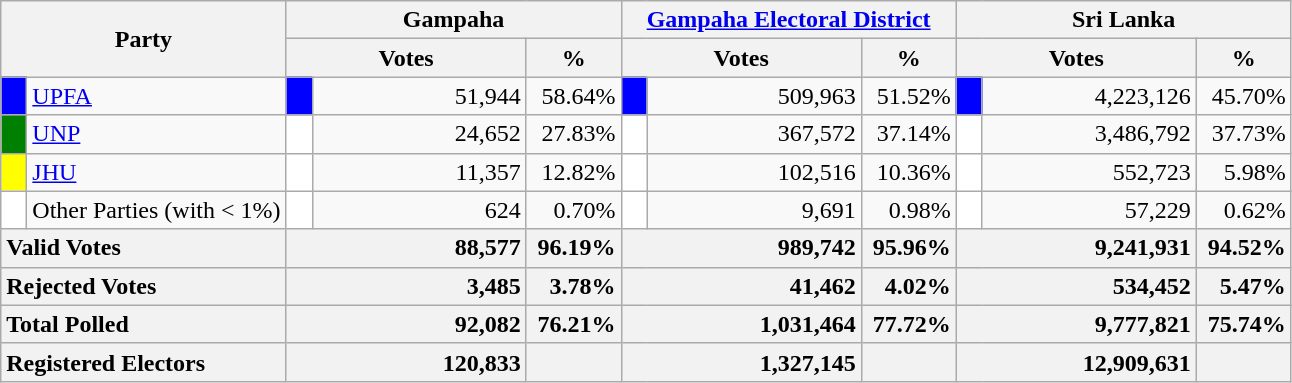<table class="wikitable">
<tr>
<th colspan="2" width="144px"rowspan="2">Party</th>
<th colspan="3" width="216px">Gampaha</th>
<th colspan="3" width="216px"><a href='#'>Gampaha Electoral District</a></th>
<th colspan="3" width="216px">Sri Lanka</th>
</tr>
<tr>
<th colspan="2" width="144px">Votes</th>
<th>%</th>
<th colspan="2" width="144px">Votes</th>
<th>%</th>
<th colspan="2" width="144px">Votes</th>
<th>%</th>
</tr>
<tr>
<td style="background-color:blue;" width="10px"></td>
<td style="text-align:left;"><a href='#'>UPFA</a></td>
<td style="background-color:blue;" width="10px"></td>
<td style="text-align:right;">51,944</td>
<td style="text-align:right;">58.64%</td>
<td style="background-color:blue;" width="10px"></td>
<td style="text-align:right;">509,963</td>
<td style="text-align:right;">51.52%</td>
<td style="background-color:blue;" width="10px"></td>
<td style="text-align:right;">4,223,126</td>
<td style="text-align:right;">45.70%</td>
</tr>
<tr>
<td style="background-color:green;" width="10px"></td>
<td style="text-align:left;"><a href='#'>UNP</a></td>
<td style="background-color:white;" width="10px"></td>
<td style="text-align:right;">24,652</td>
<td style="text-align:right;">27.83%</td>
<td style="background-color:white;" width="10px"></td>
<td style="text-align:right;">367,572</td>
<td style="text-align:right;">37.14%</td>
<td style="background-color:white;" width="10px"></td>
<td style="text-align:right;">3,486,792</td>
<td style="text-align:right;">37.73%</td>
</tr>
<tr>
<td style="background-color:yellow;" width="10px"></td>
<td style="text-align:left;"><a href='#'>JHU</a></td>
<td style="background-color:white;" width="10px"></td>
<td style="text-align:right;">11,357</td>
<td style="text-align:right;">12.82%</td>
<td style="background-color:white;" width="10px"></td>
<td style="text-align:right;">102,516</td>
<td style="text-align:right;">10.36%</td>
<td style="background-color:white;" width="10px"></td>
<td style="text-align:right;">552,723</td>
<td style="text-align:right;">5.98%</td>
</tr>
<tr>
<td style="background-color:white;" width="10px"></td>
<td style="text-align:left;">Other Parties (with < 1%)</td>
<td style="background-color:white;" width="10px"></td>
<td style="text-align:right;">624</td>
<td style="text-align:right;">0.70%</td>
<td style="background-color:white;" width="10px"></td>
<td style="text-align:right;">9,691</td>
<td style="text-align:right;">0.98%</td>
<td style="background-color:white;" width="10px"></td>
<td style="text-align:right;">57,229</td>
<td style="text-align:right;">0.62%</td>
</tr>
<tr>
<th colspan="2" width="144px"style="text-align:left;">Valid Votes</th>
<th style="text-align:right;"colspan="2" width="144px">88,577</th>
<th style="text-align:right;">96.19%</th>
<th style="text-align:right;"colspan="2" width="144px">989,742</th>
<th style="text-align:right;">95.96%</th>
<th style="text-align:right;"colspan="2" width="144px">9,241,931</th>
<th style="text-align:right;">94.52%</th>
</tr>
<tr>
<th colspan="2" width="144px"style="text-align:left;">Rejected Votes</th>
<th style="text-align:right;"colspan="2" width="144px">3,485</th>
<th style="text-align:right;">3.78%</th>
<th style="text-align:right;"colspan="2" width="144px">41,462</th>
<th style="text-align:right;">4.02%</th>
<th style="text-align:right;"colspan="2" width="144px">534,452</th>
<th style="text-align:right;">5.47%</th>
</tr>
<tr>
<th colspan="2" width="144px"style="text-align:left;">Total Polled</th>
<th style="text-align:right;"colspan="2" width="144px">92,082</th>
<th style="text-align:right;">76.21%</th>
<th style="text-align:right;"colspan="2" width="144px">1,031,464</th>
<th style="text-align:right;">77.72%</th>
<th style="text-align:right;"colspan="2" width="144px">9,777,821</th>
<th style="text-align:right;">75.74%</th>
</tr>
<tr>
<th colspan="2" width="144px"style="text-align:left;">Registered Electors</th>
<th style="text-align:right;"colspan="2" width="144px">120,833</th>
<th></th>
<th style="text-align:right;"colspan="2" width="144px">1,327,145</th>
<th></th>
<th style="text-align:right;"colspan="2" width="144px">12,909,631</th>
<th></th>
</tr>
</table>
